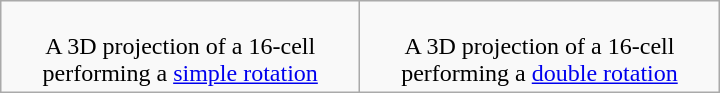<table class="wikitable" width=480>
<tr align=center valign=top>
<td rowspan=2><br>A 3D projection of a 16-cell performing a <a href='#'>simple rotation</a></td>
<td><br>A 3D projection of a 16-cell performing a <a href='#'>double rotation</a></td>
</tr>
</table>
